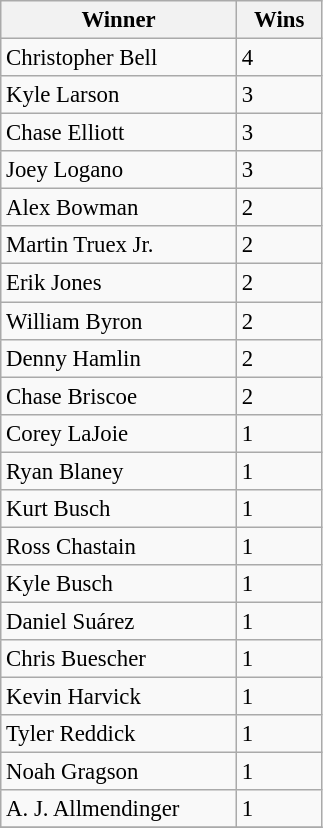<table class="wikitable" style="font-size:95%">
<tr>
<th style="width:150px;">Winner</th>
<th style="width:50px;">Wins</th>
</tr>
<tr>
<td>Christopher Bell</td>
<td>4</td>
</tr>
<tr>
<td>Kyle Larson</td>
<td>3</td>
</tr>
<tr>
<td>Chase Elliott</td>
<td>3</td>
</tr>
<tr>
<td>Joey Logano</td>
<td>3</td>
</tr>
<tr>
<td>Alex Bowman</td>
<td>2</td>
</tr>
<tr>
<td>Martin Truex Jr.</td>
<td>2</td>
</tr>
<tr>
<td>Erik Jones</td>
<td>2</td>
</tr>
<tr>
<td>William Byron</td>
<td>2</td>
</tr>
<tr>
<td>Denny Hamlin</td>
<td>2</td>
</tr>
<tr>
<td>Chase Briscoe</td>
<td>2</td>
</tr>
<tr>
<td>Corey LaJoie</td>
<td>1</td>
</tr>
<tr>
<td>Ryan Blaney</td>
<td>1</td>
</tr>
<tr>
<td>Kurt Busch</td>
<td>1</td>
</tr>
<tr>
<td>Ross Chastain</td>
<td>1</td>
</tr>
<tr>
<td>Kyle Busch</td>
<td>1</td>
</tr>
<tr>
<td>Daniel Suárez</td>
<td>1</td>
</tr>
<tr>
<td>Chris Buescher</td>
<td>1</td>
</tr>
<tr>
<td>Kevin Harvick</td>
<td>1</td>
</tr>
<tr>
<td>Tyler Reddick</td>
<td>1</td>
</tr>
<tr>
<td>Noah Gragson</td>
<td>1</td>
</tr>
<tr>
<td>A. J. Allmendinger</td>
<td>1</td>
</tr>
<tr>
</tr>
</table>
